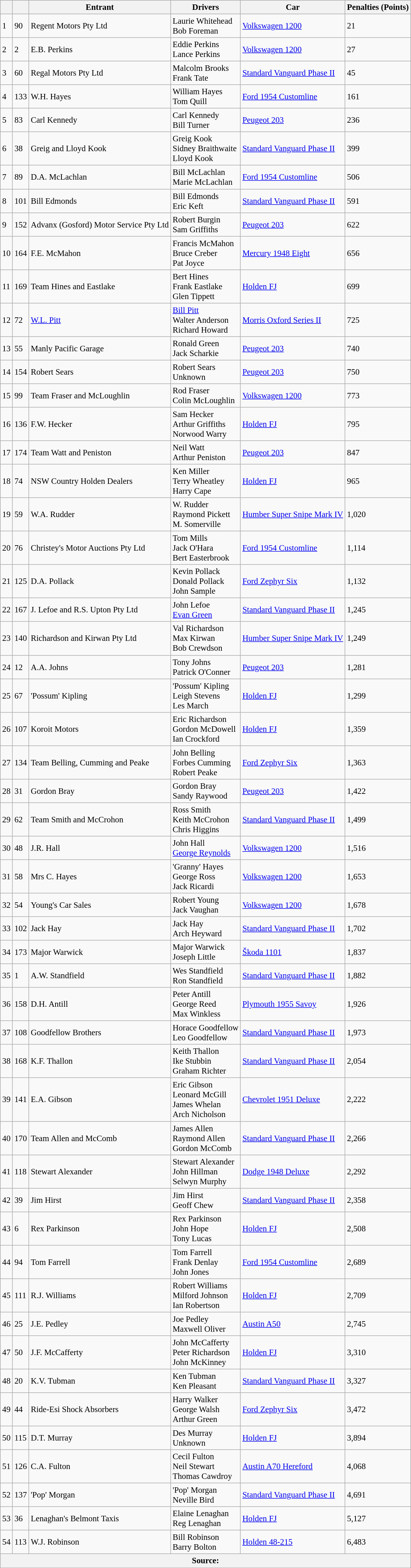<table class="wikitable" style="text-align: left; font-size: 95%;">
<tr>
<th></th>
<th></th>
<th>Entrant</th>
<th>Drivers</th>
<th>Car</th>
<th>Penalties (Points)</th>
</tr>
<tr>
<td>1</td>
<td>90</td>
<td> Regent Motors Pty Ltd</td>
<td> Laurie Whitehead <br>  Bob Foreman</td>
<td><a href='#'>Volkswagen 1200</a></td>
<td>21</td>
</tr>
<tr>
<td>2</td>
<td>2</td>
<td> E.B. Perkins</td>
<td> Eddie Perkins <br>  Lance Perkins</td>
<td><a href='#'>Volkswagen 1200</a></td>
<td>27</td>
</tr>
<tr>
<td>3</td>
<td>60</td>
<td> Regal Motors Pty Ltd</td>
<td> Malcolm Brooks <br>  Frank Tate</td>
<td><a href='#'>Standard Vanguard Phase II</a></td>
<td>45</td>
</tr>
<tr>
<td>4</td>
<td>133</td>
<td> W.H. Hayes</td>
<td> William Hayes <br>  Tom Quill</td>
<td><a href='#'>Ford 1954 Customline</a></td>
<td>161</td>
</tr>
<tr>
<td>5</td>
<td>83</td>
<td> Carl Kennedy</td>
<td> Carl Kennedy <br>  Bill Turner</td>
<td><a href='#'>Peugeot 203</a></td>
<td>236</td>
</tr>
<tr>
<td>6</td>
<td>38</td>
<td> Greig and Lloyd Kook</td>
<td> Greig Kook <br>  Sidney Braithwaite <br>  Lloyd Kook</td>
<td><a href='#'>Standard Vanguard Phase II</a></td>
<td>399</td>
</tr>
<tr>
<td>7</td>
<td>89</td>
<td> D.A. McLachlan</td>
<td> Bill McLachlan <br>  Marie McLachlan</td>
<td><a href='#'>Ford 1954 Customline</a></td>
<td>506</td>
</tr>
<tr>
<td>8</td>
<td>101</td>
<td> Bill Edmonds</td>
<td> Bill Edmonds <br>  Eric Keft</td>
<td><a href='#'>Standard Vanguard Phase II</a></td>
<td>591</td>
</tr>
<tr>
<td>9</td>
<td>152</td>
<td> Advanx (Gosford) Motor Service Pty Ltd</td>
<td> Robert Burgin <br>  Sam Griffiths</td>
<td><a href='#'>Peugeot 203</a></td>
<td>622</td>
</tr>
<tr>
<td>10</td>
<td>164</td>
<td> F.E. McMahon</td>
<td> Francis McMahon <br>  Bruce Creber <br>  Pat Joyce</td>
<td><a href='#'>Mercury 1948 Eight</a></td>
<td>656</td>
</tr>
<tr>
<td>11</td>
<td>169</td>
<td> Team Hines and Eastlake</td>
<td> Bert Hines <br>  Frank Eastlake <br>  Glen Tippett</td>
<td><a href='#'>Holden FJ</a></td>
<td>699</td>
</tr>
<tr>
<td>12</td>
<td>72</td>
<td> <a href='#'>W.L. Pitt</a></td>
<td> <a href='#'>Bill Pitt</a> <br>  Walter Anderson <br>  Richard Howard</td>
<td><a href='#'>Morris Oxford Series II</a></td>
<td>725</td>
</tr>
<tr>
<td>13</td>
<td>55</td>
<td> Manly Pacific Garage</td>
<td> Ronald Green <br>  Jack Scharkie</td>
<td><a href='#'>Peugeot 203</a></td>
<td>740</td>
</tr>
<tr>
<td>14</td>
<td>154</td>
<td> Robert Sears</td>
<td> Robert Sears <br>  Unknown</td>
<td><a href='#'>Peugeot 203</a></td>
<td>750</td>
</tr>
<tr>
<td>15</td>
<td>99</td>
<td> Team Fraser and McLoughlin</td>
<td> Rod Fraser <br>  Colin McLoughlin</td>
<td><a href='#'>Volkswagen 1200</a></td>
<td>773</td>
</tr>
<tr>
<td>16</td>
<td>136</td>
<td> F.W. Hecker</td>
<td> Sam Hecker <br>  Arthur Griffiths <br>  Norwood Warry</td>
<td><a href='#'>Holden FJ</a></td>
<td>795</td>
</tr>
<tr>
<td>17</td>
<td>174</td>
<td> Team Watt and Peniston</td>
<td> Neil Watt <br>  Arthur Peniston</td>
<td><a href='#'>Peugeot 203</a></td>
<td>847</td>
</tr>
<tr>
<td>18</td>
<td>74</td>
<td> NSW Country Holden Dealers</td>
<td> Ken Miller <br>  Terry Wheatley <br>  Harry Cape</td>
<td><a href='#'>Holden FJ</a></td>
<td>965</td>
</tr>
<tr>
<td>19</td>
<td>59</td>
<td> W.A. Rudder</td>
<td> W. Rudder <br>  Raymond Pickett <br>  M. Somerville</td>
<td><a href='#'>Humber Super Snipe Mark IV</a></td>
<td>1,020</td>
</tr>
<tr>
<td>20</td>
<td>76</td>
<td> Christey's Motor Auctions Pty Ltd</td>
<td> Tom Mills <br>  Jack O'Hara <br>  Bert Easterbrook</td>
<td><a href='#'>Ford 1954 Customline</a></td>
<td>1,114</td>
</tr>
<tr>
<td>21</td>
<td>125</td>
<td> D.A. Pollack</td>
<td> Kevin Pollack <br>  Donald Pollack <br>  John Sample</td>
<td><a href='#'>Ford Zephyr Six</a></td>
<td>1,132</td>
</tr>
<tr>
<td>22</td>
<td>167</td>
<td> J. Lefoe and R.S. Upton Pty Ltd</td>
<td> John Lefoe <br>  <a href='#'>Evan Green</a></td>
<td><a href='#'>Standard Vanguard Phase II</a></td>
<td>1,245</td>
</tr>
<tr>
<td>23</td>
<td>140</td>
<td> Richardson and Kirwan Pty Ltd</td>
<td> Val Richardson <br>  Max Kirwan <br>  Bob Crewdson</td>
<td><a href='#'>Humber Super Snipe Mark IV</a></td>
<td>1,249</td>
</tr>
<tr>
<td>24</td>
<td>12</td>
<td> A.A. Johns</td>
<td> Tony Johns <br>  Patrick O'Conner</td>
<td><a href='#'>Peugeot 203</a></td>
<td>1,281</td>
</tr>
<tr>
<td>25</td>
<td>67</td>
<td> 'Possum' Kipling</td>
<td> 'Possum' Kipling <br>  Leigh Stevens <br>  Les March</td>
<td><a href='#'>Holden FJ</a></td>
<td>1,299</td>
</tr>
<tr>
<td>26</td>
<td>107</td>
<td> Koroit Motors</td>
<td> Eric Richardson <br>  Gordon McDowell <br>  Ian Crockford</td>
<td><a href='#'>Holden FJ</a></td>
<td>1,359</td>
</tr>
<tr>
<td>27</td>
<td>134</td>
<td> Team Belling, Cumming and Peake</td>
<td> John Belling <br>  Forbes Cumming <br>  Robert Peake</td>
<td><a href='#'>Ford Zephyr Six</a></td>
<td>1,363</td>
</tr>
<tr>
<td>28</td>
<td>31</td>
<td> Gordon Bray</td>
<td> Gordon Bray <br>  Sandy Raywood</td>
<td><a href='#'>Peugeot 203</a></td>
<td>1,422</td>
</tr>
<tr>
<td>29</td>
<td>62</td>
<td> Team Smith and McCrohon</td>
<td> Ross Smith <br>  Keith McCrohon <br>  Chris Higgins</td>
<td><a href='#'>Standard Vanguard Phase II</a></td>
<td>1,499</td>
</tr>
<tr>
<td>30</td>
<td>48</td>
<td> J.R. Hall</td>
<td> John Hall <br>  <a href='#'>George Reynolds</a></td>
<td><a href='#'>Volkswagen 1200</a></td>
<td>1,516</td>
</tr>
<tr>
<td>31</td>
<td>58</td>
<td> Mrs C. Hayes</td>
<td> 'Granny' Hayes <br>  George Ross <br>  Jack Ricardi</td>
<td><a href='#'>Volkswagen 1200</a></td>
<td>1,653</td>
</tr>
<tr>
<td>32</td>
<td>54</td>
<td> Young's Car Sales</td>
<td> Robert Young <br>  Jack Vaughan</td>
<td><a href='#'>Volkswagen 1200</a></td>
<td>1,678</td>
</tr>
<tr>
<td>33</td>
<td>102</td>
<td> Jack Hay</td>
<td> Jack Hay <br>  Arch Heyward</td>
<td><a href='#'>Standard Vanguard Phase II</a></td>
<td>1,702</td>
</tr>
<tr>
<td>34</td>
<td>173</td>
<td> Major Warwick</td>
<td> Major Warwick <br>  Joseph Little</td>
<td><a href='#'>Škoda 1101</a></td>
<td>1,837</td>
</tr>
<tr>
<td>35</td>
<td>1</td>
<td> A.W. Standfield</td>
<td> Wes Standfield <br>  Ron Standfield</td>
<td><a href='#'>Standard Vanguard Phase II</a></td>
<td>1,882</td>
</tr>
<tr>
<td>36</td>
<td>158</td>
<td> D.H. Antill</td>
<td> Peter Antill <br>  George Reed <br>  Max Winkless</td>
<td><a href='#'>Plymouth 1955 Savoy</a></td>
<td>1,926</td>
</tr>
<tr>
<td>37</td>
<td>108</td>
<td> Goodfellow Brothers</td>
<td> Horace Goodfellow <br>  Leo Goodfellow</td>
<td><a href='#'>Standard Vanguard Phase II</a></td>
<td>1,973</td>
</tr>
<tr>
<td>38</td>
<td>168</td>
<td> K.F. Thallon</td>
<td> Keith Thallon <br>  Ike Stubbin <br>  Graham Richter</td>
<td><a href='#'>Standard Vanguard Phase II</a></td>
<td>2,054</td>
</tr>
<tr>
<td>39</td>
<td>141</td>
<td> E.A. Gibson</td>
<td> Eric Gibson <br>  Leonard McGill <br>  James Whelan <br>  Arch Nicholson</td>
<td><a href='#'>Chevrolet 1951 Deluxe</a></td>
<td>2,222</td>
</tr>
<tr>
<td>40</td>
<td>170</td>
<td> Team Allen and McComb</td>
<td> James Allen <br>  Raymond Allen <br>  Gordon McComb</td>
<td><a href='#'>Standard Vanguard Phase II</a></td>
<td>2,266</td>
</tr>
<tr>
<td>41</td>
<td>118</td>
<td> Stewart Alexander</td>
<td> Stewart Alexander <br>  John Hillman <br>  Selwyn Murphy</td>
<td><a href='#'>Dodge 1948 Deluxe</a></td>
<td>2,292</td>
</tr>
<tr>
<td>42</td>
<td>39</td>
<td> Jim Hirst</td>
<td> Jim Hirst <br>  Geoff Chew</td>
<td><a href='#'>Standard Vanguard Phase II</a></td>
<td>2,358</td>
</tr>
<tr>
<td>43</td>
<td>6</td>
<td> Rex Parkinson</td>
<td> Rex Parkinson <br>  John Hope <br>  Tony Lucas</td>
<td><a href='#'>Holden FJ</a></td>
<td>2,508</td>
</tr>
<tr>
<td>44</td>
<td>94</td>
<td> Tom Farrell</td>
<td> Tom Farrell <br>  Frank Denlay <br>  John Jones</td>
<td><a href='#'>Ford 1954 Customline</a></td>
<td>2,689</td>
</tr>
<tr>
<td>45</td>
<td>111</td>
<td> R.J. Williams</td>
<td> Robert Williams <br>  Milford Johnson <br>  Ian Robertson</td>
<td><a href='#'>Holden FJ</a></td>
<td>2,709</td>
</tr>
<tr>
<td>46</td>
<td>25</td>
<td> J.E. Pedley</td>
<td> Joe Pedley <br>  Maxwell Oliver</td>
<td><a href='#'>Austin A50</a></td>
<td>2,745</td>
</tr>
<tr>
<td>47</td>
<td>50</td>
<td> J.F. McCafferty</td>
<td> John McCafferty <br>  Peter Richardson <br>  John McKinney</td>
<td><a href='#'>Holden FJ</a></td>
<td>3,310</td>
</tr>
<tr>
<td>48</td>
<td>20</td>
<td> K.V. Tubman</td>
<td> Ken Tubman <br>  Ken Pleasant</td>
<td><a href='#'>Standard Vanguard Phase II</a></td>
<td>3,327</td>
</tr>
<tr>
<td>49</td>
<td>44</td>
<td> Ride-Esi Shock Absorbers</td>
<td> Harry Walker <br>  George Walsh <br>  Arthur Green</td>
<td><a href='#'>Ford Zephyr Six</a></td>
<td>3,472</td>
</tr>
<tr>
<td>50</td>
<td>115</td>
<td> D.T. Murray</td>
<td> Des Murray <br>  Unknown</td>
<td><a href='#'>Holden FJ</a></td>
<td>3,894</td>
</tr>
<tr>
<td>51</td>
<td>126</td>
<td> C.A. Fulton</td>
<td> Cecil Fulton <br>  Neil Stewart <br>  Thomas Cawdroy</td>
<td><a href='#'>Austin A70 Hereford</a></td>
<td>4,068</td>
</tr>
<tr>
<td>52</td>
<td>137</td>
<td> 'Pop' Morgan</td>
<td> 'Pop' Morgan <br>  Neville Bird</td>
<td><a href='#'>Standard Vanguard Phase II</a></td>
<td>4,691</td>
</tr>
<tr>
<td>53</td>
<td>36</td>
<td> Lenaghan's Belmont Taxis</td>
<td> Elaine Lenaghan <br>  Reg Lenaghan</td>
<td><a href='#'>Holden FJ</a></td>
<td>5,127</td>
</tr>
<tr>
<td>54</td>
<td>113</td>
<td> W.J. Robinson</td>
<td> Bill Robinson <br>  Barry Bolton</td>
<td><a href='#'>Holden 48-215</a></td>
<td>6,483</td>
</tr>
<tr>
<th colspan=6>Source:</th>
</tr>
</table>
